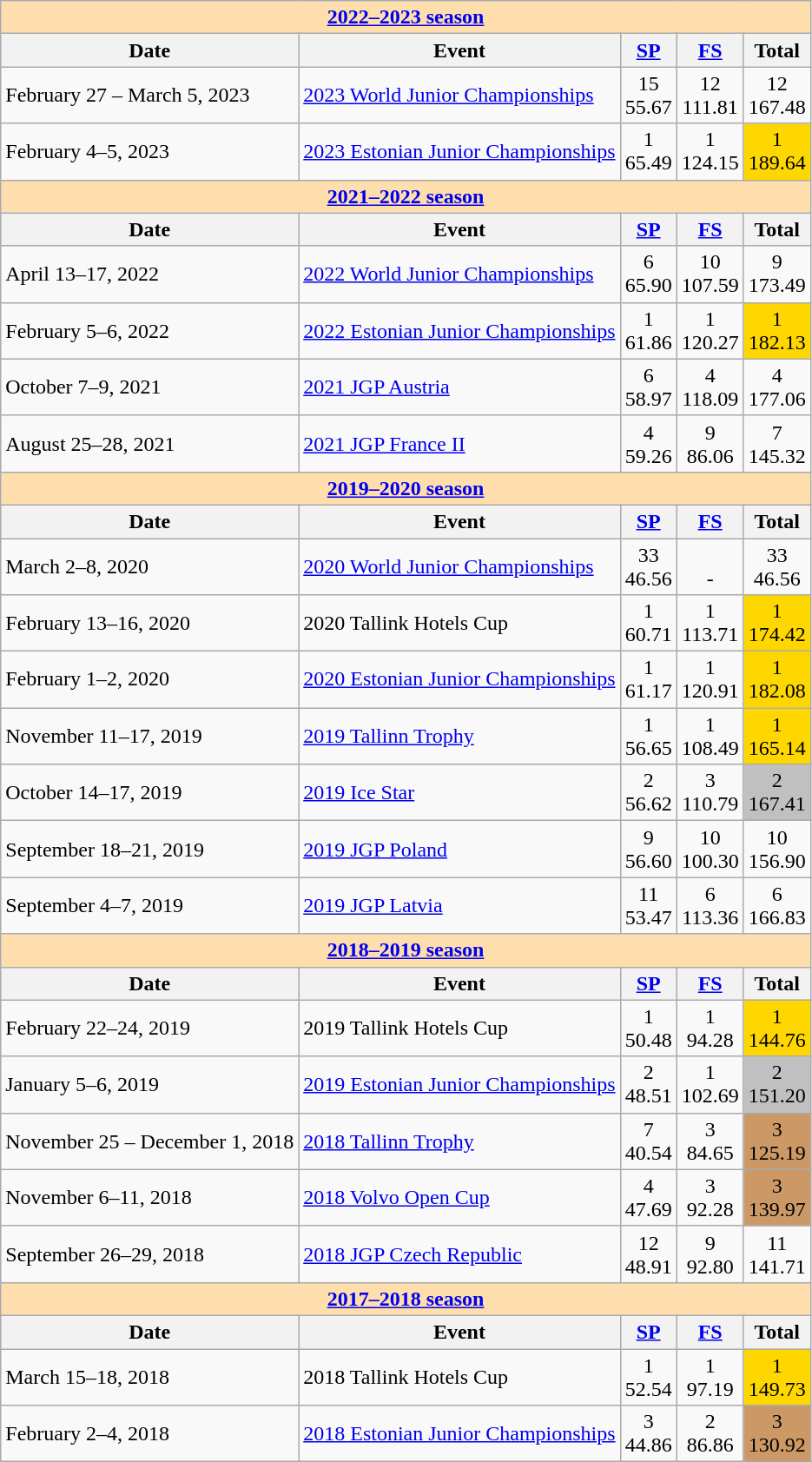<table class="wikitable">
<tr>
<td style="background-color:#ffdead; text-align:center" colspan=5><a href='#'><strong>2022–2023 season</strong></a></td>
</tr>
<tr>
<th>Date</th>
<th>Event</th>
<th><a href='#'>SP</a></th>
<th><a href='#'>FS</a></th>
<th>Total</th>
</tr>
<tr>
<td>February 27 – March 5, 2023</td>
<td><a href='#'>2023 World Junior Championships</a></td>
<td style="text-align:center">15<br> 55.67</td>
<td style="text-align:center">12<br> 111.81</td>
<td style="text-align:center">12<br> 167.48</td>
</tr>
<tr>
<td>February 4–5, 2023</td>
<td><a href='#'>2023 Estonian Junior Championships</a></td>
<td style="text-align:center">1 <br> 65.49</td>
<td style="text-align:center">1 <br> 124.15</td>
<td style="text-align:center; background:gold">1 <br> 189.64</td>
</tr>
<tr>
<td style="background-color:#ffdead; text-align:center" colspan=5><a href='#'><strong>2021–2022 season</strong></a></td>
</tr>
<tr>
<th>Date</th>
<th>Event</th>
<th><a href='#'>SP</a></th>
<th><a href='#'>FS</a></th>
<th>Total</th>
</tr>
<tr>
<td>April 13–17, 2022</td>
<td><a href='#'>2022 World Junior Championships</a></td>
<td style="text-align:center">6 <br> 65.90</td>
<td style="text-align:center">10 <br> 107.59</td>
<td style="text-align:center">9 <br> 173.49</td>
</tr>
<tr>
<td>February 5–6, 2022</td>
<td><a href='#'>2022 Estonian Junior Championships</a></td>
<td style="text-align:center">1 <br> 61.86</td>
<td style="text-align:center">1 <br> 120.27</td>
<td style="text-align:center; background:gold">1 <br> 182.13</td>
</tr>
<tr>
<td>October 7–9, 2021</td>
<td><a href='#'>2021 JGP Austria</a></td>
<td style="text-align:center">6 <br> 58.97</td>
<td style="text-align:center">4 <br> 118.09</td>
<td style="text-align:center">4 <br> 177.06</td>
</tr>
<tr>
<td>August 25–28, 2021</td>
<td><a href='#'>2021 JGP France II</a></td>
<td style="text-align:center">4 <br> 59.26</td>
<td style="text-align:center">9 <br> 86.06</td>
<td style="text-align:center">7 <br> 145.32</td>
</tr>
<tr>
<td style="background-color:#ffdead; text-align:center" colspan=5><a href='#'><strong>2019–2020 season</strong></a></td>
</tr>
<tr>
<th>Date</th>
<th>Event</th>
<th><a href='#'>SP</a></th>
<th><a href='#'>FS</a></th>
<th>Total</th>
</tr>
<tr>
<td>March 2–8, 2020</td>
<td><a href='#'>2020 World Junior Championships</a></td>
<td style="text-align:center">33 <br> 46.56</td>
<td style="text-align:center"><br> -</td>
<td style="text-align:center">33 <br> 46.56</td>
</tr>
<tr>
<td>February 13–16, 2020</td>
<td>2020 Tallink Hotels Cup</td>
<td style="text-align:center">1 <br> 60.71</td>
<td style="text-align:center">1 <br> 113.71</td>
<td style="text-align:center; background:gold">1 <br> 174.42</td>
</tr>
<tr>
<td>February 1–2, 2020</td>
<td><a href='#'>2020 Estonian Junior Championships</a></td>
<td style="text-align:center">1 <br> 61.17</td>
<td style="text-align:center">1 <br> 120.91</td>
<td style="text-align:center; background:gold">1 <br> 182.08</td>
</tr>
<tr>
<td>November 11–17, 2019</td>
<td><a href='#'>2019 Tallinn Trophy</a></td>
<td style="text-align:center">1 <br> 56.65</td>
<td style="text-align:center">1 <br> 108.49</td>
<td style="text-align:center; background:gold">1 <br> 165.14</td>
</tr>
<tr>
<td>October 14–17, 2019</td>
<td><a href='#'>2019 Ice Star</a></td>
<td style="text-align:center">2 <br> 56.62</td>
<td style="text-align:center">3 <br> 110.79</td>
<td style="text-align:center; background:silver">2 <br> 167.41</td>
</tr>
<tr>
<td>September 18–21, 2019</td>
<td><a href='#'>2019 JGP Poland</a></td>
<td style="text-align:center">9 <br> 56.60</td>
<td style="text-align:center">10 <br> 100.30</td>
<td style="text-align:center">10 <br> 156.90</td>
</tr>
<tr>
<td>September 4–7, 2019</td>
<td><a href='#'>2019 JGP Latvia</a></td>
<td style="text-align:center">11 <br> 53.47</td>
<td style="text-align:center">6 <br> 113.36</td>
<td style="text-align:center">6 <br> 166.83</td>
</tr>
<tr>
<td style="background-color:#ffdead; text-align:center" colspan=5><a href='#'><strong>2018–2019 season</strong></a></td>
</tr>
<tr>
<th>Date</th>
<th>Event</th>
<th><a href='#'>SP</a></th>
<th><a href='#'>FS</a></th>
<th>Total</th>
</tr>
<tr>
<td>February 22–24, 2019</td>
<td>2019 Tallink Hotels Cup</td>
<td style="text-align:center">1 <br> 50.48</td>
<td style="text-align:center">1 <br> 94.28</td>
<td style="text-align:center; background:gold">1 <br> 144.76</td>
</tr>
<tr>
<td>January 5–6, 2019</td>
<td><a href='#'>2019 Estonian Junior Championships</a></td>
<td style="text-align:center">2 <br> 48.51</td>
<td style="text-align:center">1 <br> 102.69</td>
<td style="text-align:center; background:silver">2 <br> 151.20</td>
</tr>
<tr>
<td>November 25 – December 1, 2018</td>
<td><a href='#'>2018 Tallinn Trophy</a></td>
<td style="text-align:center">7 <br> 40.54</td>
<td style="text-align:center">3 <br> 84.65</td>
<td style="text-align:center; background:#cc9966">3 <br> 125.19</td>
</tr>
<tr>
<td>November 6–11, 2018</td>
<td><a href='#'>2018 Volvo Open Cup</a></td>
<td style="text-align:center">4 <br> 47.69</td>
<td style="text-align:center">3 <br> 92.28</td>
<td style="text-align:center; background:#cc9966">3 <br> 139.97</td>
</tr>
<tr>
<td>September 26–29, 2018</td>
<td><a href='#'>2018 JGP Czech Republic</a></td>
<td style="text-align:center">12 <br> 48.91</td>
<td style="text-align:center">9 <br> 92.80</td>
<td style="text-align:center">11 <br> 141.71</td>
</tr>
<tr>
<td style="background-color:#ffdead; text-align:center" colspan=5><a href='#'><strong>2017–2018 season</strong></a></td>
</tr>
<tr>
<th>Date</th>
<th>Event</th>
<th><a href='#'>SP</a></th>
<th><a href='#'>FS</a></th>
<th>Total</th>
</tr>
<tr>
<td>March 15–18, 2018</td>
<td>2018 Tallink Hotels Cup</td>
<td style="text-align:center">1 <br> 52.54</td>
<td style="text-align:center">1 <br> 97.19</td>
<td style="text-align:center; background:gold">1 <br> 149.73</td>
</tr>
<tr>
<td>February 2–4, 2018</td>
<td><a href='#'>2018 Estonian Junior Championships</a></td>
<td style="text-align:center">3 <br> 44.86</td>
<td style="text-align:center">2 <br> 86.86</td>
<td style="text-align:center; background:#cc9966">3 <br> 130.92</td>
</tr>
</table>
